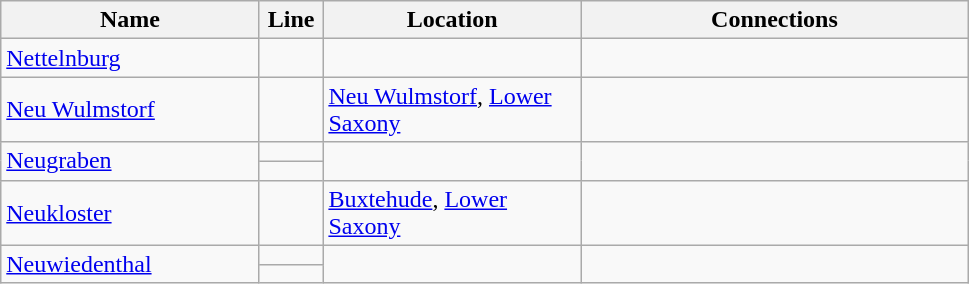<table class="wikitable">
<tr>
<th width="165px">Name</th>
<th width="35px">Line</th>
<th width="165px">Location</th>
<th width="250px">Connections</th>
</tr>
<tr>
<td><a href='#'>Nettelnburg</a></td>
<td></td>
<td></td>
<td></td>
</tr>
<tr>
<td><a href='#'>Neu Wulmstorf</a></td>
<td></td>
<td><a href='#'>Neu Wulmstorf</a>, <a href='#'>Lower Saxony</a></td>
<td></td>
</tr>
<tr>
<td rowspan="2"><a href='#'>Neugraben</a></td>
<td></td>
<td rowspan="2"></td>
<td rowspan="2"></td>
</tr>
<tr>
<td></td>
</tr>
<tr>
<td><a href='#'>Neukloster</a></td>
<td></td>
<td><a href='#'>Buxtehude</a>, <a href='#'>Lower Saxony</a></td>
<td></td>
</tr>
<tr>
<td rowspan="2"><a href='#'>Neuwiedenthal</a></td>
<td></td>
<td rowspan="2"></td>
<td rowspan="2"></td>
</tr>
<tr>
<td></td>
</tr>
</table>
